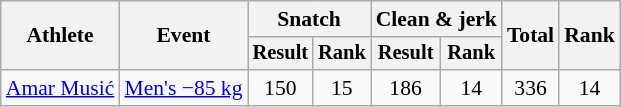<table class="wikitable" style="font-size:90%">
<tr>
<th rowspan="2">Athlete</th>
<th rowspan="2">Event</th>
<th colspan="2">Snatch</th>
<th colspan="2">Clean & jerk</th>
<th rowspan="2">Total</th>
<th rowspan="2">Rank</th>
</tr>
<tr style="font-size:95%">
<th>Result</th>
<th>Rank</th>
<th>Result</th>
<th>Rank</th>
</tr>
<tr align=center>
<td align=left><a href='#'>Amar Musić</a></td>
<td align=left><a href='#'>Men's −85 kg</a></td>
<td>150</td>
<td>15</td>
<td>186</td>
<td>14</td>
<td>336</td>
<td>14</td>
</tr>
</table>
